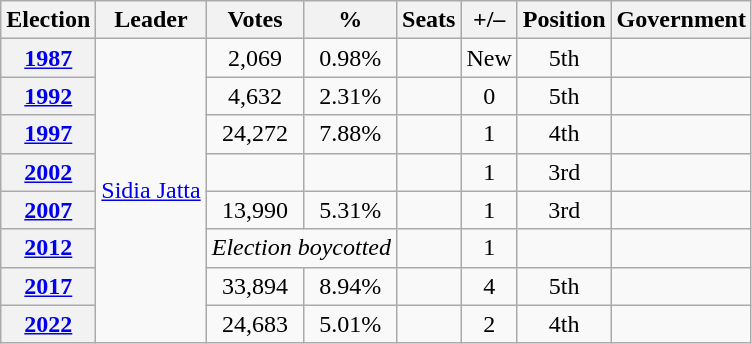<table class=wikitable style=text-align:center>
<tr>
<th>Election</th>
<th>Leader</th>
<th>Votes</th>
<th>%</th>
<th>Seats</th>
<th>+/–</th>
<th>Position</th>
<th>Government</th>
</tr>
<tr>
<th><a href='#'>1987</a></th>
<td rowspan=8><a href='#'>Sidia Jatta</a></td>
<td>2,069</td>
<td>0.98%</td>
<td></td>
<td>New</td>
<td> 5th</td>
<td></td>
</tr>
<tr>
<th><a href='#'>1992</a></th>
<td>4,632</td>
<td>2.31%</td>
<td></td>
<td> 0</td>
<td> 5th</td>
<td></td>
</tr>
<tr>
<th><a href='#'>1997</a></th>
<td>24,272</td>
<td>7.88%</td>
<td></td>
<td> 1</td>
<td> 4th</td>
<td></td>
</tr>
<tr>
<th><a href='#'>2002</a></th>
<td></td>
<td></td>
<td></td>
<td> 1</td>
<td> 3rd</td>
<td></td>
</tr>
<tr>
<th><a href='#'>2007</a></th>
<td>13,990</td>
<td>5.31%</td>
<td></td>
<td> 1</td>
<td> 3rd</td>
<td></td>
</tr>
<tr>
<th><a href='#'>2012</a></th>
<td colspan="2"><em>Election boycotted</em></td>
<td></td>
<td> 1</td>
<td></td>
<td></td>
</tr>
<tr>
<th><a href='#'>2017</a></th>
<td>33,894</td>
<td>8.94%</td>
<td></td>
<td> 4</td>
<td> 5th</td>
<td></td>
</tr>
<tr>
<th><a href='#'>2022</a></th>
<td>24,683</td>
<td>5.01%</td>
<td></td>
<td> 2</td>
<td> 4th</td>
<td></td>
</tr>
</table>
